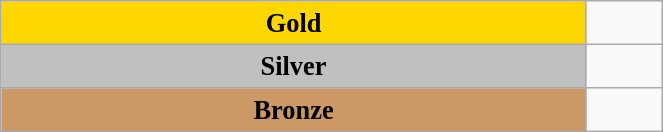<table class="wikitable" style=" text-align:center; font-size:110%;" width="35%">
<tr>
<td rowspan="1" bgcolor="gold"><strong>Gold</strong></td>
<td align=left></td>
</tr>
<tr>
<td rowspan="1" bgcolor="silver"><strong>Silver</strong></td>
<td align=left></td>
</tr>
<tr>
<td rowspan="1" bgcolor="#cc9966"><strong>Bronze</strong></td>
<td align=left></td>
</tr>
</table>
